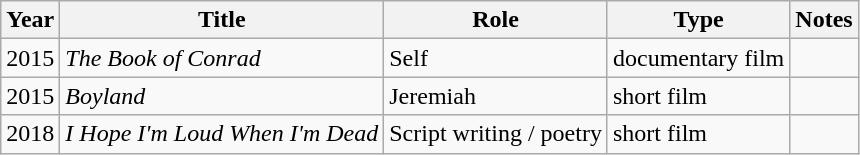<table class="wikitable">
<tr>
<th>Year</th>
<th>Title</th>
<th>Role</th>
<th>Type</th>
<th>Notes</th>
</tr>
<tr>
<td>2015</td>
<td><em>The Book of Conrad</em></td>
<td>Self</td>
<td>documentary film</td>
<td></td>
</tr>
<tr>
<td>2015</td>
<td><em>Boyland</em></td>
<td>Jeremiah</td>
<td>short film</td>
<td></td>
</tr>
<tr>
<td>2018</td>
<td><em>I Hope I'm Loud When I'm Dead</em></td>
<td>Script writing / poetry</td>
<td>short film</td>
<td></td>
</tr>
</table>
